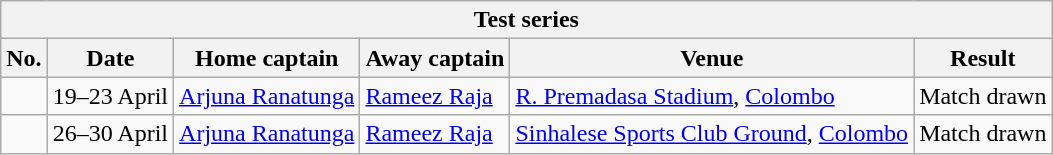<table class="wikitable">
<tr>
<th colspan="9">Test series</th>
</tr>
<tr>
<th>No.</th>
<th>Date</th>
<th>Home captain</th>
<th>Away captain</th>
<th>Venue</th>
<th>Result</th>
</tr>
<tr>
<td></td>
<td>19–23 April</td>
<td><a href='#'>Arjuna Ranatunga</a></td>
<td><a href='#'>Rameez Raja</a></td>
<td><a href='#'>R. Premadasa Stadium</a>, <a href='#'>Colombo</a></td>
<td>Match drawn</td>
</tr>
<tr>
<td></td>
<td>26–30 April</td>
<td><a href='#'>Arjuna Ranatunga</a></td>
<td><a href='#'>Rameez Raja</a></td>
<td><a href='#'>Sinhalese Sports Club Ground</a>, <a href='#'>Colombo</a></td>
<td>Match drawn</td>
</tr>
</table>
